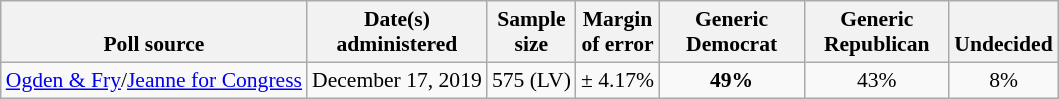<table class="wikitable" style="font-size:90%;text-align:center;">
<tr valign=bottom>
<th>Poll source</th>
<th>Date(s)<br>administered</th>
<th>Sample<br>size</th>
<th>Margin<br>of error</th>
<th style="width:90px;">Generic<br>Democrat</th>
<th style="width:90px;">Generic<br>Republican</th>
<th>Undecided</th>
</tr>
<tr>
<td><a href='#'>Ogden & Fry</a>/<a href='#'>Jeanne for Congress</a></td>
<td>December 17, 2019</td>
<td>575 (LV)</td>
<td>± 4.17%</td>
<td><strong>49%</strong></td>
<td>43%</td>
<td>8%</td>
</tr>
</table>
